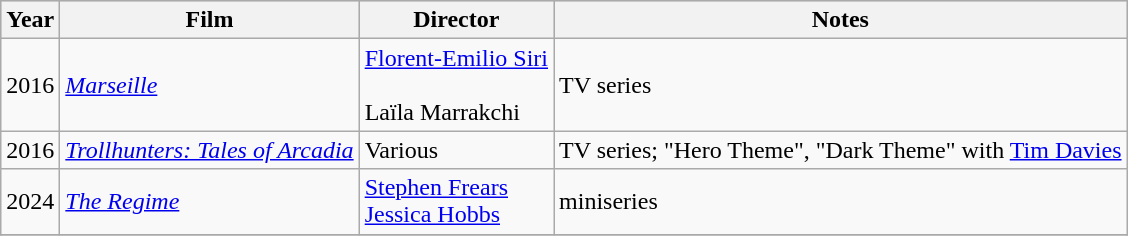<table class="wikitable sortable">
<tr style="background:#ccc; text-align:center;">
<th>Year</th>
<th>Film</th>
<th>Director</th>
<th>Notes</th>
</tr>
<tr>
<td>2016</td>
<td><em><a href='#'>Marseille</a></em></td>
<td><a href='#'>Florent-Emilio Siri</a><br><br>Laïla Marrakchi</td>
<td>TV series</td>
</tr>
<tr>
<td>2016</td>
<td><em><a href='#'>Trollhunters: Tales of Arcadia</a></em></td>
<td>Various</td>
<td>TV series; "Hero Theme", "Dark Theme" with <a href='#'>Tim Davies</a></td>
</tr>
<tr>
<td>2024</td>
<td><em><a href='#'>The Regime</a></em></td>
<td><a href='#'>Stephen Frears</a><br><a href='#'>Jessica Hobbs</a></td>
<td>miniseries</td>
</tr>
<tr>
</tr>
</table>
